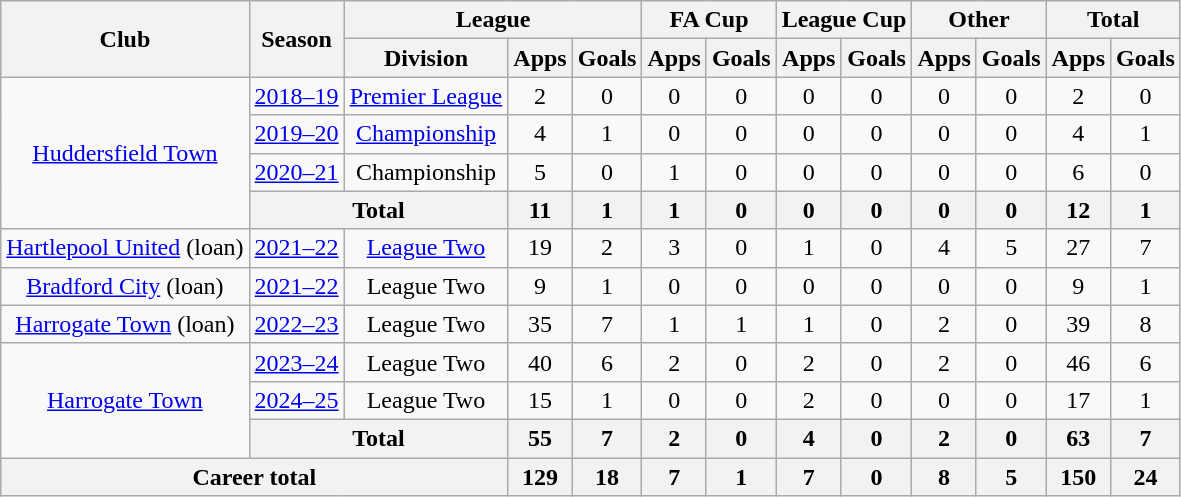<table class="wikitable" style="text-align: center">
<tr>
<th rowspan="2">Club</th>
<th rowspan="2">Season</th>
<th colspan="3">League</th>
<th colspan="2">FA Cup</th>
<th colspan="2">League Cup</th>
<th colspan="2">Other</th>
<th colspan="2">Total</th>
</tr>
<tr>
<th>Division</th>
<th>Apps</th>
<th>Goals</th>
<th>Apps</th>
<th>Goals</th>
<th>Apps</th>
<th>Goals</th>
<th>Apps</th>
<th>Goals</th>
<th>Apps</th>
<th>Goals</th>
</tr>
<tr>
<td rowspan=4><a href='#'>Huddersfield Town</a></td>
<td><a href='#'>2018–19</a></td>
<td><a href='#'>Premier League</a></td>
<td>2</td>
<td>0</td>
<td>0</td>
<td>0</td>
<td>0</td>
<td>0</td>
<td>0</td>
<td>0</td>
<td>2</td>
<td>0</td>
</tr>
<tr>
<td><a href='#'>2019–20</a></td>
<td><a href='#'>Championship</a></td>
<td>4</td>
<td>1</td>
<td>0</td>
<td>0</td>
<td>0</td>
<td>0</td>
<td>0</td>
<td>0</td>
<td>4</td>
<td>1</td>
</tr>
<tr>
<td><a href='#'>2020–21</a></td>
<td>Championship</td>
<td>5</td>
<td>0</td>
<td>1</td>
<td>0</td>
<td>0</td>
<td>0</td>
<td>0</td>
<td>0</td>
<td>6</td>
<td>0</td>
</tr>
<tr>
<th colspan="2">Total</th>
<th>11</th>
<th>1</th>
<th>1</th>
<th>0</th>
<th>0</th>
<th>0</th>
<th>0</th>
<th>0</th>
<th>12</th>
<th>1</th>
</tr>
<tr>
<td><a href='#'>Hartlepool United</a> (loan)</td>
<td><a href='#'>2021–22</a></td>
<td><a href='#'>League Two</a></td>
<td>19</td>
<td>2</td>
<td>3</td>
<td>0</td>
<td>1</td>
<td>0</td>
<td>4</td>
<td>5</td>
<td>27</td>
<td>7</td>
</tr>
<tr>
<td><a href='#'>Bradford City</a> (loan)</td>
<td><a href='#'>2021–22</a></td>
<td>League Two</td>
<td>9</td>
<td>1</td>
<td>0</td>
<td>0</td>
<td>0</td>
<td>0</td>
<td>0</td>
<td>0</td>
<td>9</td>
<td>1</td>
</tr>
<tr>
<td><a href='#'>Harrogate Town</a> (loan)</td>
<td><a href='#'>2022–23</a></td>
<td>League Two</td>
<td>35</td>
<td>7</td>
<td>1</td>
<td>1</td>
<td>1</td>
<td>0</td>
<td>2</td>
<td>0</td>
<td>39</td>
<td>8</td>
</tr>
<tr>
<td rowspan="3"><a href='#'>Harrogate Town</a></td>
<td><a href='#'>2023–24</a></td>
<td>League Two</td>
<td>40</td>
<td>6</td>
<td>2</td>
<td>0</td>
<td>2</td>
<td>0</td>
<td>2</td>
<td>0</td>
<td>46</td>
<td>6</td>
</tr>
<tr>
<td><a href='#'>2024–25</a></td>
<td>League Two</td>
<td>15</td>
<td>1</td>
<td>0</td>
<td>0</td>
<td>2</td>
<td>0</td>
<td>0</td>
<td>0</td>
<td>17</td>
<td>1</td>
</tr>
<tr>
<th colspan="2">Total</th>
<th>55</th>
<th>7</th>
<th>2</th>
<th>0</th>
<th>4</th>
<th>0</th>
<th>2</th>
<th>0</th>
<th>63</th>
<th>7</th>
</tr>
<tr>
<th colspan=3>Career total</th>
<th>129</th>
<th>18</th>
<th>7</th>
<th>1</th>
<th>7</th>
<th>0</th>
<th>8</th>
<th>5</th>
<th>150</th>
<th>24</th>
</tr>
</table>
